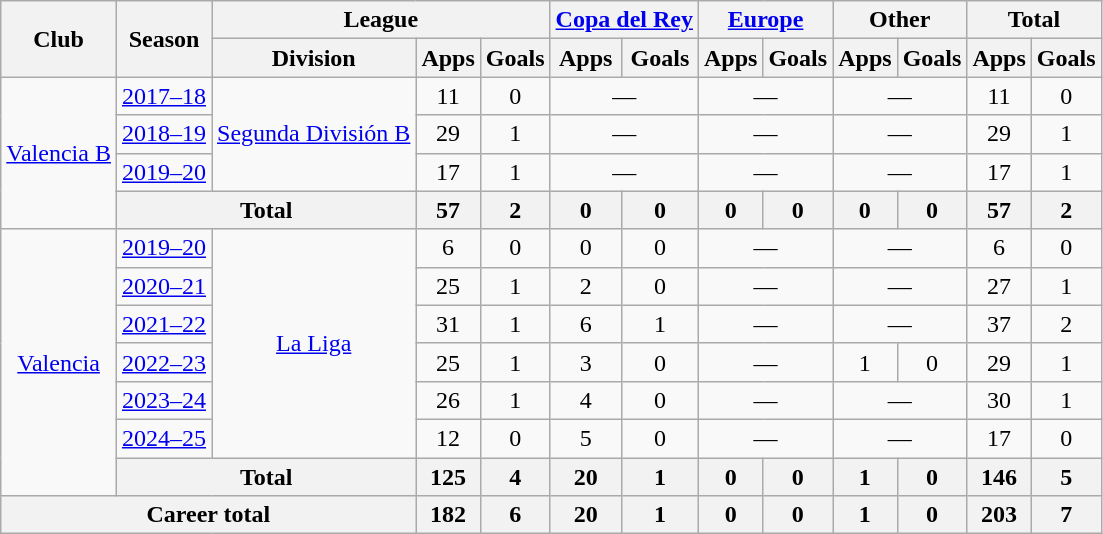<table class="wikitable" style="text-align:center">
<tr>
<th rowspan="2">Club</th>
<th rowspan="2">Season</th>
<th colspan="3">League</th>
<th colspan="2"><a href='#'>Copa del Rey</a></th>
<th colspan="2"><a href='#'>Europe</a></th>
<th colspan="2">Other</th>
<th colspan="2">Total</th>
</tr>
<tr>
<th>Division</th>
<th>Apps</th>
<th>Goals</th>
<th>Apps</th>
<th>Goals</th>
<th>Apps</th>
<th>Goals</th>
<th>Apps</th>
<th>Goals</th>
<th>Apps</th>
<th>Goals</th>
</tr>
<tr>
<td rowspan="4"><a href='#'>Valencia B</a></td>
<td><a href='#'>2017–18</a></td>
<td rowspan="3"><a href='#'>Segunda División B</a></td>
<td>11</td>
<td>0</td>
<td colspan="2">—</td>
<td colspan="2">—</td>
<td colspan="2">—</td>
<td>11</td>
<td>0</td>
</tr>
<tr>
<td><a href='#'>2018–19</a></td>
<td>29</td>
<td>1</td>
<td colspan="2">—</td>
<td colspan="2">—</td>
<td colspan="2">—</td>
<td>29</td>
<td>1</td>
</tr>
<tr>
<td><a href='#'>2019–20</a></td>
<td>17</td>
<td>1</td>
<td colspan="2">—</td>
<td colspan="2">—</td>
<td colspan="2">—</td>
<td>17</td>
<td>1</td>
</tr>
<tr>
<th colspan="2">Total</th>
<th>57</th>
<th>2</th>
<th>0</th>
<th>0</th>
<th>0</th>
<th>0</th>
<th>0</th>
<th>0</th>
<th>57</th>
<th>2</th>
</tr>
<tr>
<td rowspan="7"><a href='#'>Valencia</a></td>
<td><a href='#'>2019–20</a></td>
<td rowspan="6"><a href='#'>La Liga</a></td>
<td>6</td>
<td>0</td>
<td>0</td>
<td>0</td>
<td colspan="2">—</td>
<td colspan="2">—</td>
<td>6</td>
<td>0</td>
</tr>
<tr>
<td><a href='#'>2020–21</a></td>
<td>25</td>
<td>1</td>
<td>2</td>
<td>0</td>
<td colspan="2">—</td>
<td colspan="2">—</td>
<td>27</td>
<td>1</td>
</tr>
<tr>
<td><a href='#'>2021–22</a></td>
<td>31</td>
<td>1</td>
<td>6</td>
<td>1</td>
<td colspan="2">—</td>
<td colspan="2">—</td>
<td>37</td>
<td>2</td>
</tr>
<tr>
<td><a href='#'>2022–23</a></td>
<td>25</td>
<td>1</td>
<td>3</td>
<td>0</td>
<td colspan="2">—</td>
<td>1</td>
<td>0</td>
<td>29</td>
<td>1</td>
</tr>
<tr>
<td><a href='#'>2023–24</a></td>
<td>26</td>
<td>1</td>
<td>4</td>
<td>0</td>
<td colspan="2">—</td>
<td colspan="2">—</td>
<td>30</td>
<td>1</td>
</tr>
<tr>
<td><a href='#'>2024–25</a></td>
<td>12</td>
<td>0</td>
<td>5</td>
<td>0</td>
<td colspan="2">—</td>
<td colspan="2">—</td>
<td>17</td>
<td>0</td>
</tr>
<tr>
<th colspan="2">Total</th>
<th>125</th>
<th>4</th>
<th>20</th>
<th>1</th>
<th>0</th>
<th>0</th>
<th>1</th>
<th>0</th>
<th>146</th>
<th>5</th>
</tr>
<tr>
<th colspan="3">Career total</th>
<th>182</th>
<th>6</th>
<th>20</th>
<th>1</th>
<th>0</th>
<th>0</th>
<th>1</th>
<th>0</th>
<th>203</th>
<th>7</th>
</tr>
</table>
